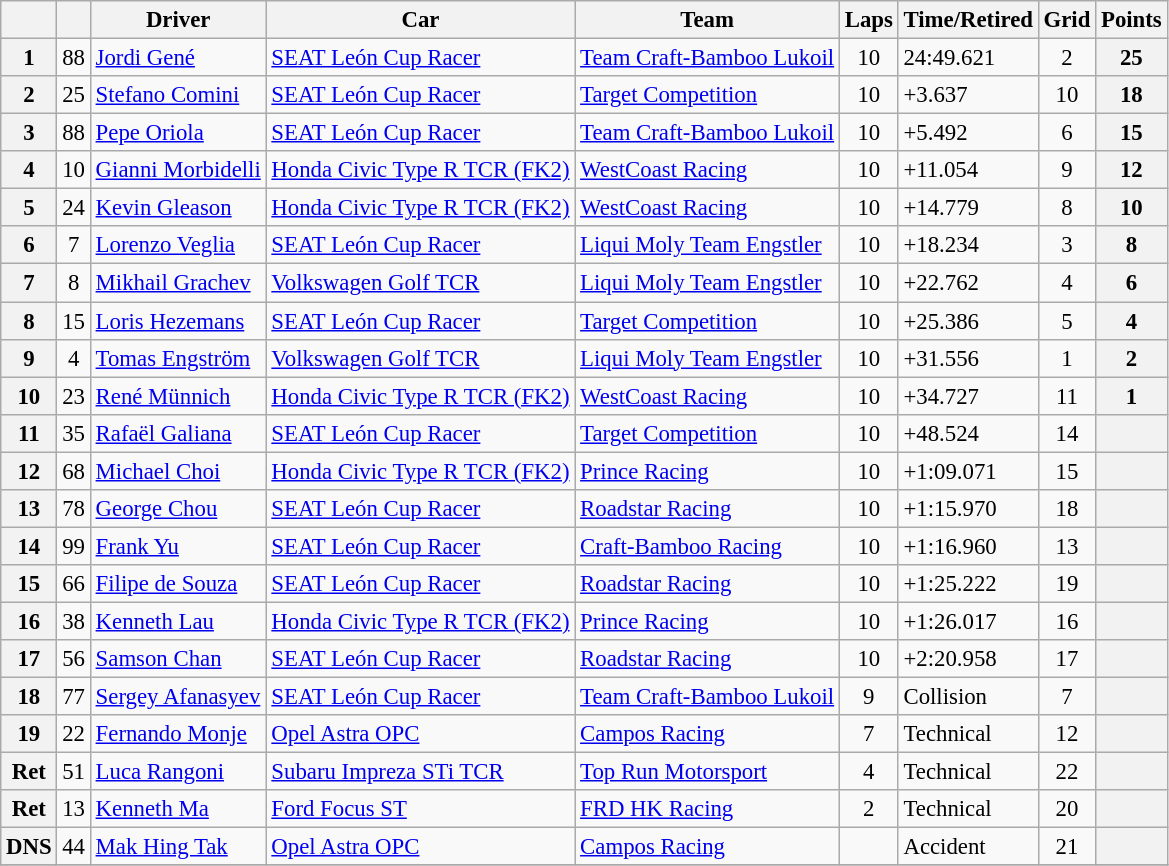<table class="wikitable sortable" style="font-size:95%">
<tr>
<th></th>
<th></th>
<th>Driver</th>
<th>Car</th>
<th>Team</th>
<th>Laps</th>
<th>Time/Retired</th>
<th>Grid</th>
<th>Points</th>
</tr>
<tr>
<th>1</th>
<td align=center>88</td>
<td> <a href='#'>Jordi Gené</a></td>
<td><a href='#'>SEAT León Cup Racer</a></td>
<td> <a href='#'>Team Craft-Bamboo Lukoil</a></td>
<td align=center>10</td>
<td>24:49.621</td>
<td align=center>2</td>
<th>25</th>
</tr>
<tr>
<th>2</th>
<td align=center>25</td>
<td> <a href='#'>Stefano Comini</a></td>
<td><a href='#'>SEAT León Cup Racer</a></td>
<td> <a href='#'>Target Competition</a></td>
<td align=center>10</td>
<td>+3.637</td>
<td align=center>10</td>
<th>18</th>
</tr>
<tr>
<th>3</th>
<td align=center>88</td>
<td> <a href='#'>Pepe Oriola</a></td>
<td><a href='#'>SEAT León Cup Racer</a></td>
<td> <a href='#'>Team Craft-Bamboo Lukoil</a></td>
<td align=center>10</td>
<td>+5.492</td>
<td align=center>6</td>
<th>15</th>
</tr>
<tr>
<th>4</th>
<td align=center>10</td>
<td> <a href='#'>Gianni Morbidelli</a></td>
<td><a href='#'>Honda Civic Type R TCR (FK2)</a></td>
<td> <a href='#'>WestCoast Racing</a></td>
<td align=center>10</td>
<td>+11.054</td>
<td align=center>9</td>
<th>12</th>
</tr>
<tr>
<th>5</th>
<td align=center>24</td>
<td> <a href='#'>Kevin Gleason</a></td>
<td><a href='#'>Honda Civic Type R TCR (FK2)</a></td>
<td> <a href='#'>WestCoast Racing</a></td>
<td align=center>10</td>
<td>+14.779</td>
<td align=center>8</td>
<th>10</th>
</tr>
<tr>
<th>6</th>
<td align=center>7</td>
<td> <a href='#'>Lorenzo Veglia</a></td>
<td><a href='#'>SEAT León Cup Racer</a></td>
<td> <a href='#'>Liqui Moly Team Engstler</a></td>
<td align=center>10</td>
<td>+18.234</td>
<td align=center>3</td>
<th>8</th>
</tr>
<tr>
<th>7</th>
<td align=center>8</td>
<td> <a href='#'>Mikhail Grachev</a></td>
<td><a href='#'>Volkswagen Golf TCR</a></td>
<td> <a href='#'>Liqui Moly Team Engstler</a></td>
<td align=center>10</td>
<td>+22.762</td>
<td align=center>4</td>
<th>6</th>
</tr>
<tr>
<th>8</th>
<td align=center>15</td>
<td> <a href='#'>Loris Hezemans</a></td>
<td><a href='#'>SEAT León Cup Racer</a></td>
<td> <a href='#'>Target Competition</a></td>
<td align=center>10</td>
<td>+25.386</td>
<td align=center>5</td>
<th>4</th>
</tr>
<tr>
<th>9</th>
<td align=center>4</td>
<td> <a href='#'>Tomas Engström</a></td>
<td><a href='#'>Volkswagen Golf TCR</a></td>
<td> <a href='#'>Liqui Moly Team Engstler</a></td>
<td align=center>10</td>
<td>+31.556</td>
<td align=center>1</td>
<th>2</th>
</tr>
<tr>
<th>10</th>
<td align=center>23</td>
<td> <a href='#'>René Münnich</a></td>
<td><a href='#'>Honda Civic Type R TCR (FK2)</a></td>
<td> <a href='#'>WestCoast Racing</a></td>
<td align=center>10</td>
<td>+34.727</td>
<td align=center>11</td>
<th>1</th>
</tr>
<tr>
<th>11</th>
<td align=center>35</td>
<td> <a href='#'>Rafaël Galiana</a></td>
<td><a href='#'>SEAT León Cup Racer</a></td>
<td> <a href='#'>Target Competition</a></td>
<td align=center>10</td>
<td>+48.524</td>
<td align=center>14</td>
<th></th>
</tr>
<tr>
<th>12</th>
<td align=center>68</td>
<td> <a href='#'>Michael Choi</a></td>
<td><a href='#'>Honda Civic Type R TCR (FK2)</a></td>
<td> <a href='#'>Prince Racing</a></td>
<td align=center>10</td>
<td>+1:09.071</td>
<td align=center>15</td>
<th></th>
</tr>
<tr>
<th>13</th>
<td align=center>78</td>
<td> <a href='#'>George Chou</a></td>
<td><a href='#'>SEAT León Cup Racer</a></td>
<td> <a href='#'>Roadstar Racing</a></td>
<td align=center>10</td>
<td>+1:15.970</td>
<td align=center>18</td>
<th></th>
</tr>
<tr>
<th>14</th>
<td align=center>99</td>
<td> <a href='#'>Frank Yu</a></td>
<td><a href='#'>SEAT León Cup Racer</a></td>
<td> <a href='#'>Craft-Bamboo Racing</a></td>
<td align=center>10</td>
<td>+1:16.960</td>
<td align=center>13</td>
<th></th>
</tr>
<tr>
<th>15</th>
<td align=center>66</td>
<td> <a href='#'>Filipe de Souza</a></td>
<td><a href='#'>SEAT León Cup Racer</a></td>
<td> <a href='#'>Roadstar Racing</a></td>
<td align=center>10</td>
<td>+1:25.222</td>
<td align=center>19</td>
<th></th>
</tr>
<tr>
<th>16</th>
<td align=center>38</td>
<td> <a href='#'>Kenneth Lau</a></td>
<td><a href='#'>Honda Civic Type R TCR (FK2)</a></td>
<td> <a href='#'>Prince Racing</a></td>
<td align=center>10</td>
<td>+1:26.017</td>
<td align=center>16</td>
<th></th>
</tr>
<tr>
<th>17</th>
<td align=center>56</td>
<td> <a href='#'>Samson Chan</a></td>
<td><a href='#'>SEAT León Cup Racer</a></td>
<td> <a href='#'>Roadstar Racing</a></td>
<td align=center>10</td>
<td>+2:20.958</td>
<td align=center>17</td>
<th></th>
</tr>
<tr>
<th>18</th>
<td align=center>77</td>
<td> <a href='#'>Sergey Afanasyev</a></td>
<td><a href='#'>SEAT León Cup Racer</a></td>
<td> <a href='#'>Team Craft-Bamboo Lukoil</a></td>
<td align=center>9</td>
<td>Collision</td>
<td align=center>7</td>
<th></th>
</tr>
<tr>
<th>19</th>
<td align=center>22</td>
<td> <a href='#'>Fernando Monje</a></td>
<td><a href='#'>Opel Astra OPC</a></td>
<td> <a href='#'>Campos Racing</a></td>
<td align=center>7</td>
<td>Technical</td>
<td align=center>12</td>
<th></th>
</tr>
<tr>
<th>Ret</th>
<td align=center>51</td>
<td> <a href='#'>Luca Rangoni</a></td>
<td><a href='#'>Subaru Impreza STi TCR</a></td>
<td> <a href='#'>Top Run Motorsport</a></td>
<td align=center>4</td>
<td>Technical</td>
<td align=center>22</td>
<th></th>
</tr>
<tr>
<th>Ret</th>
<td align=center>13</td>
<td> <a href='#'>Kenneth Ma</a></td>
<td><a href='#'>Ford Focus ST</a></td>
<td> <a href='#'>FRD HK Racing</a></td>
<td align=center>2</td>
<td>Technical</td>
<td align=center>20</td>
<th></th>
</tr>
<tr>
<th>DNS</th>
<td align=center>44</td>
<td> <a href='#'>Mak Hing Tak</a></td>
<td><a href='#'>Opel Astra OPC</a></td>
<td> <a href='#'>Campos Racing</a></td>
<td align=center></td>
<td>Accident</td>
<td align=center>21</td>
<th></th>
</tr>
<tr>
</tr>
</table>
